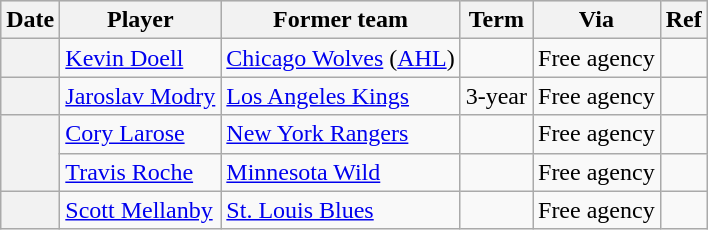<table class="wikitable plainrowheaders">
<tr style="background:#ddd; text-align:center;">
<th>Date</th>
<th>Player</th>
<th>Former team</th>
<th>Term</th>
<th>Via</th>
<th>Ref</th>
</tr>
<tr>
<th scope="row"></th>
<td><a href='#'>Kevin Doell</a></td>
<td><a href='#'>Chicago Wolves</a> (<a href='#'>AHL</a>)</td>
<td></td>
<td>Free agency</td>
<td></td>
</tr>
<tr>
<th scope="row"></th>
<td><a href='#'>Jaroslav Modry</a></td>
<td><a href='#'>Los Angeles Kings</a></td>
<td>3-year</td>
<td>Free agency</td>
<td></td>
</tr>
<tr>
<th scope="row" rowspan=2></th>
<td><a href='#'>Cory Larose</a></td>
<td><a href='#'>New York Rangers</a></td>
<td></td>
<td>Free agency</td>
<td></td>
</tr>
<tr>
<td><a href='#'>Travis Roche</a></td>
<td><a href='#'>Minnesota Wild</a></td>
<td></td>
<td>Free agency</td>
<td></td>
</tr>
<tr>
<th scope="row"></th>
<td><a href='#'>Scott Mellanby</a></td>
<td><a href='#'>St. Louis Blues</a></td>
<td></td>
<td>Free agency</td>
<td></td>
</tr>
</table>
